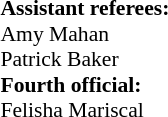<table width=100% style="font-size: 90%">
<tr>
<td><br>
<br><strong>Assistant referees:</strong>
<br>Amy Mahan
<br>Patrick Baker
<br><strong>Fourth official:</strong>
<br>Felisha Mariscal</td>
</tr>
</table>
